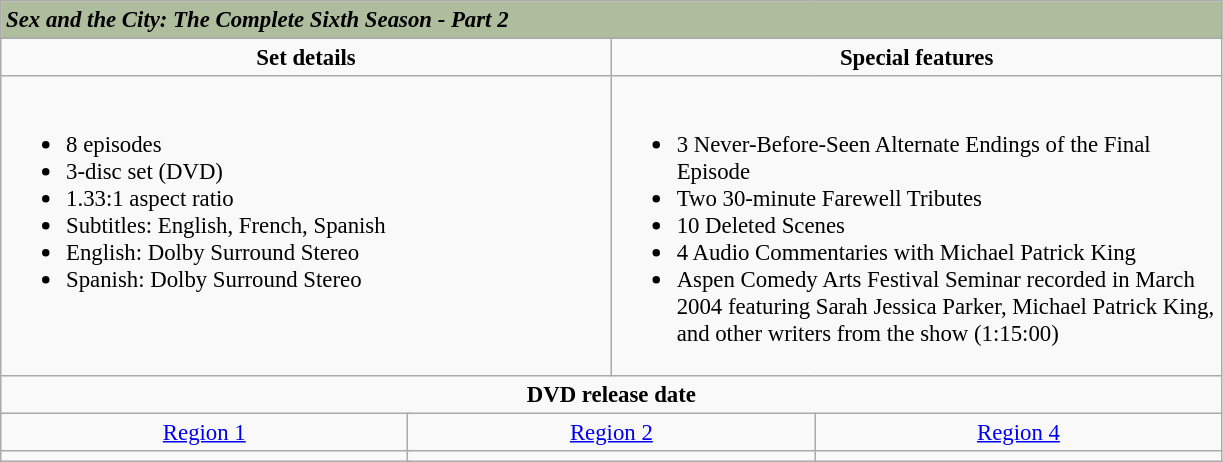<table class="wikitable" style="font-size: 95%;">
<tr style="background:#aebd9e">
<td colspan="6"><span><strong><em>Sex and the City: The Complete Sixth Season - Part 2</em></strong></span></td>
</tr>
<tr style="text-align:center;">
<td style="width:400px;" colspan="3"><strong>Set details</strong></td>
<td style="width:400px;" colspan="3"><strong>Special features</strong></td>
</tr>
<tr valign="top">
<td colspan="3"  style="text-align:left; width:300px;"><br><ul><li>8 episodes</li><li>3-disc set (DVD)</li><li>1.33:1 aspect ratio</li><li>Subtitles: English, French, Spanish</li><li>English: Dolby Surround Stereo</li><li>Spanish: Dolby Surround Stereo</li></ul></td>
<td colspan="3" style="text-align:left; width:300px;"><br><ul><li>3 Never-Before-Seen Alternate Endings of the Final Episode</li><li>Two 30-minute Farewell Tributes</li><li>10 Deleted Scenes</li><li>4 Audio Commentaries with Michael Patrick King</li><li>Aspen Comedy Arts Festival Seminar recorded in March 2004 featuring Sarah Jessica Parker, Michael Patrick King, and other writers from the show (1:15:00)</li></ul></td>
</tr>
<tr>
<td colspan="6" style="text-align:center;"><strong>DVD release date</strong></td>
</tr>
<tr style="text-align:center;">
<td colspan="2" style="text-align:center;"><a href='#'>Region 1</a></td>
<td colspan="2" style="text-align:center;"><a href='#'>Region 2</a></td>
<td colspan="2" style="text-align:center;"><a href='#'>Region 4</a></td>
</tr>
<tr style="text-align:center;">
<td colspan="2"></td>
<td colspan="2"></td>
<td colspan="2"></td>
</tr>
</table>
